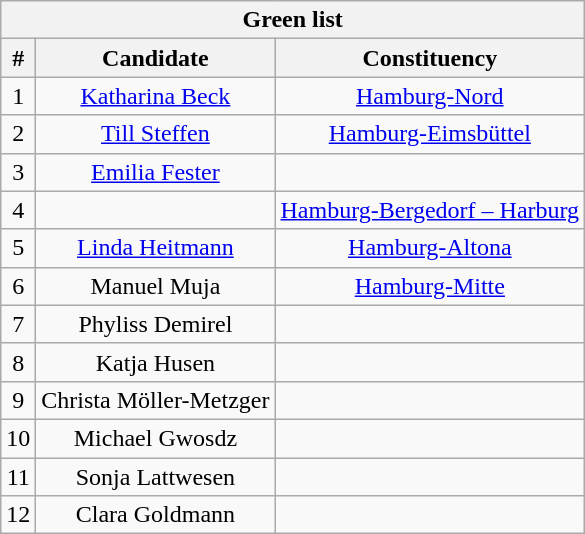<table class="wikitable mw-collapsible mw-collapsed" style="text-align:center">
<tr>
<th colspan=3>Green list</th>
</tr>
<tr>
<th>#</th>
<th>Candidate</th>
<th>Constituency</th>
</tr>
<tr>
<td>1</td>
<td><a href='#'>Katharina Beck</a></td>
<td><a href='#'>Hamburg-Nord</a></td>
</tr>
<tr>
<td>2</td>
<td><a href='#'>Till Steffen</a></td>
<td><a href='#'>Hamburg-Eimsbüttel</a></td>
</tr>
<tr>
<td>3</td>
<td><a href='#'>Emilia Fester</a></td>
<td></td>
</tr>
<tr>
<td>4</td>
<td></td>
<td><a href='#'>Hamburg-Bergedorf – Harburg</a></td>
</tr>
<tr>
<td>5</td>
<td><a href='#'>Linda Heitmann</a></td>
<td><a href='#'>Hamburg-Altona</a></td>
</tr>
<tr>
<td>6</td>
<td>Manuel Muja</td>
<td><a href='#'>Hamburg-Mitte</a></td>
</tr>
<tr>
<td>7</td>
<td>Phyliss Demirel</td>
<td></td>
</tr>
<tr>
<td>8</td>
<td>Katja Husen</td>
<td></td>
</tr>
<tr>
<td>9</td>
<td>Christa Möller-Metzger</td>
<td></td>
</tr>
<tr>
<td>10</td>
<td>Michael Gwosdz</td>
<td></td>
</tr>
<tr>
<td>11</td>
<td>Sonja Lattwesen</td>
<td></td>
</tr>
<tr>
<td>12</td>
<td>Clara Goldmann</td>
<td></td>
</tr>
</table>
